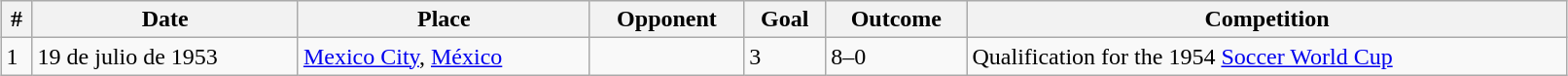<table width=85% class="wikitable" style="margin:0 auto">
<tr>
<th>#</th>
<th>Date</th>
<th>Place</th>
<th>Opponent</th>
<th>Goal</th>
<th>Outcome</th>
<th>Competition</th>
</tr>
<tr>
<td>1</td>
<td>19 de julio de 1953</td>
<td><a href='#'>Mexico City</a>, <a href='#'>México</a></td>
<td></td>
<td>3</td>
<td>8–0</td>
<td>Qualification for the 1954 <a href='#'>Soccer World Cup</a></td>
</tr>
</table>
